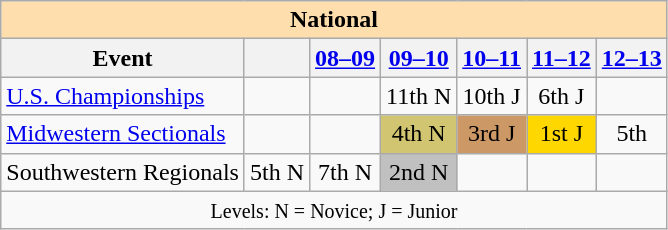<table class="wikitable" style="text-align:center">
<tr>
<th style="background-color: #ffdead; " colspan=7 align=center>National</th>
</tr>
<tr>
<th>Event</th>
<th></th>
<th><a href='#'>08–09</a></th>
<th><a href='#'>09–10</a></th>
<th><a href='#'>10–11</a></th>
<th><a href='#'>11–12</a></th>
<th><a href='#'>12–13</a></th>
</tr>
<tr>
<td align=left><a href='#'>U.S. Championships</a></td>
<td></td>
<td></td>
<td>11th N</td>
<td>10th J</td>
<td>6th J</td>
<td></td>
</tr>
<tr>
<td align=left><a href='#'>Midwestern Sectionals</a></td>
<td></td>
<td></td>
<td bgcolor=d1c571>4th N</td>
<td bgcolor=cc9966>3rd J</td>
<td bgcolor=gold>1st J</td>
<td>5th</td>
</tr>
<tr>
<td align=left>Southwestern Regionals</td>
<td>5th N</td>
<td>7th N</td>
<td bgcolor=silver>2nd N</td>
<td></td>
<td></td>
<td></td>
</tr>
<tr>
<td colspan=7 align=center><small> Levels: N = Novice; J = Junior </small></td>
</tr>
</table>
